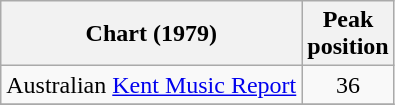<table class="wikitable sortable plainrowheaders">
<tr>
<th scope="col">Chart (1979)</th>
<th scope="col">Peak<br>position</th>
</tr>
<tr>
<td>Australian <a href='#'>Kent Music Report</a></td>
<td style="text-align:center;">36</td>
</tr>
<tr>
</tr>
</table>
